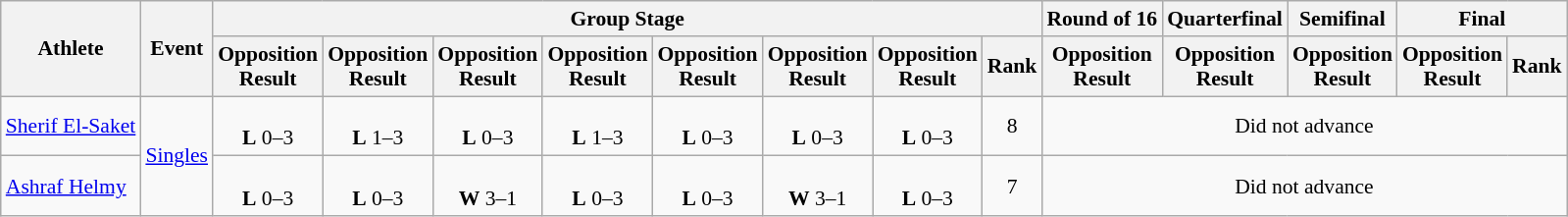<table class=wikitable style="font-size:90%">
<tr>
<th rowspan="2">Athlete</th>
<th rowspan="2">Event</th>
<th colspan="8">Group Stage</th>
<th>Round of 16</th>
<th>Quarterfinal</th>
<th>Semifinal</th>
<th colspan=2>Final</th>
</tr>
<tr>
<th>Opposition<br>Result</th>
<th>Opposition<br>Result</th>
<th>Opposition<br>Result</th>
<th>Opposition<br>Result</th>
<th>Opposition<br>Result</th>
<th>Opposition<br>Result</th>
<th>Opposition<br>Result</th>
<th>Rank</th>
<th>Opposition<br>Result</th>
<th>Opposition<br>Result</th>
<th>Opposition<br>Result</th>
<th>Opposition<br>Result</th>
<th>Rank</th>
</tr>
<tr align=center>
<td align=left><a href='#'>Sherif El-Saket</a></td>
<td align=left rowspan=2><a href='#'>Singles</a></td>
<td><br><strong>L</strong> 0–3</td>
<td><br><strong>L</strong> 1–3</td>
<td><br><strong>L</strong> 0–3</td>
<td><br><strong>L</strong> 1–3</td>
<td><br><strong>L</strong> 0–3</td>
<td><br><strong>L</strong> 0–3</td>
<td><br><strong>L</strong> 0–3</td>
<td>8</td>
<td colspan=5>Did not advance</td>
</tr>
<tr align=center>
<td align=left><a href='#'>Ashraf Helmy</a></td>
<td><br><strong>L</strong> 0–3</td>
<td><br><strong>L</strong> 0–3</td>
<td><br><strong>W</strong> 3–1</td>
<td><br><strong>L</strong> 0–3</td>
<td><br><strong>L</strong> 0–3</td>
<td><br><strong>W</strong> 3–1</td>
<td><br><strong>L</strong> 0–3</td>
<td>7</td>
<td colspan=5>Did not advance</td>
</tr>
</table>
